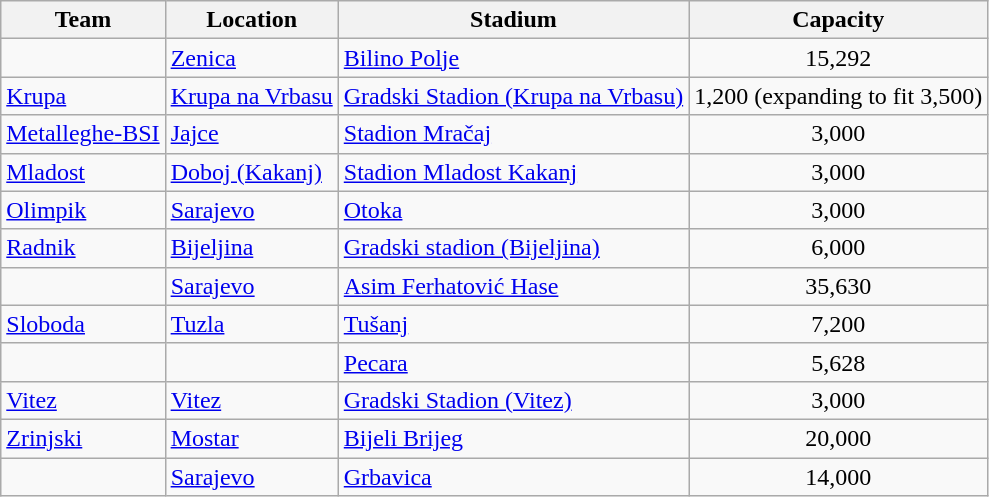<table class="wikitable sortable">
<tr>
<th>Team</th>
<th>Location</th>
<th>Stadium</th>
<th>Capacity</th>
</tr>
<tr>
<td></td>
<td><a href='#'>Zenica</a></td>
<td><a href='#'>Bilino Polje</a></td>
<td align="center">15,292</td>
</tr>
<tr>
<td><a href='#'>Krupa</a></td>
<td><a href='#'>Krupa na Vrbasu</a></td>
<td><a href='#'>Gradski Stadion (Krupa na Vrbasu)</a></td>
<td align="center">1,200 (expanding to fit 3,500)</td>
</tr>
<tr>
<td><a href='#'>Metalleghe-BSI</a></td>
<td><a href='#'>Jajce</a></td>
<td><a href='#'>Stadion Mračaj</a></td>
<td align="center">3,000</td>
</tr>
<tr>
<td><a href='#'>Mladost</a></td>
<td><a href='#'>Doboj (Kakanj)</a></td>
<td><a href='#'>Stadion Mladost Kakanj</a></td>
<td align="center">3,000</td>
</tr>
<tr>
<td><a href='#'>Olimpik</a></td>
<td><a href='#'>Sarajevo</a></td>
<td><a href='#'>Otoka</a></td>
<td align="center">3,000</td>
</tr>
<tr>
<td><a href='#'>Radnik</a></td>
<td><a href='#'>Bijeljina</a></td>
<td><a href='#'>Gradski stadion (Bijeljina)</a></td>
<td align="center">6,000</td>
</tr>
<tr>
<td></td>
<td><a href='#'>Sarajevo</a></td>
<td><a href='#'>Asim Ferhatović Hase</a></td>
<td align="center">35,630</td>
</tr>
<tr>
<td><a href='#'>Sloboda</a></td>
<td><a href='#'>Tuzla</a></td>
<td><a href='#'>Tušanj</a></td>
<td align="center">7,200</td>
</tr>
<tr>
<td></td>
<td></td>
<td><a href='#'>Pecara</a></td>
<td align="center">5,628</td>
</tr>
<tr>
<td><a href='#'>Vitez</a></td>
<td><a href='#'>Vitez</a></td>
<td><a href='#'>Gradski Stadion (Vitez)</a></td>
<td align="center">3,000</td>
</tr>
<tr>
<td><a href='#'>Zrinjski</a></td>
<td><a href='#'>Mostar</a></td>
<td><a href='#'>Bijeli Brijeg</a></td>
<td align="center">20,000</td>
</tr>
<tr>
<td></td>
<td><a href='#'>Sarajevo</a></td>
<td><a href='#'>Grbavica</a></td>
<td align="center">14,000</td>
</tr>
</table>
